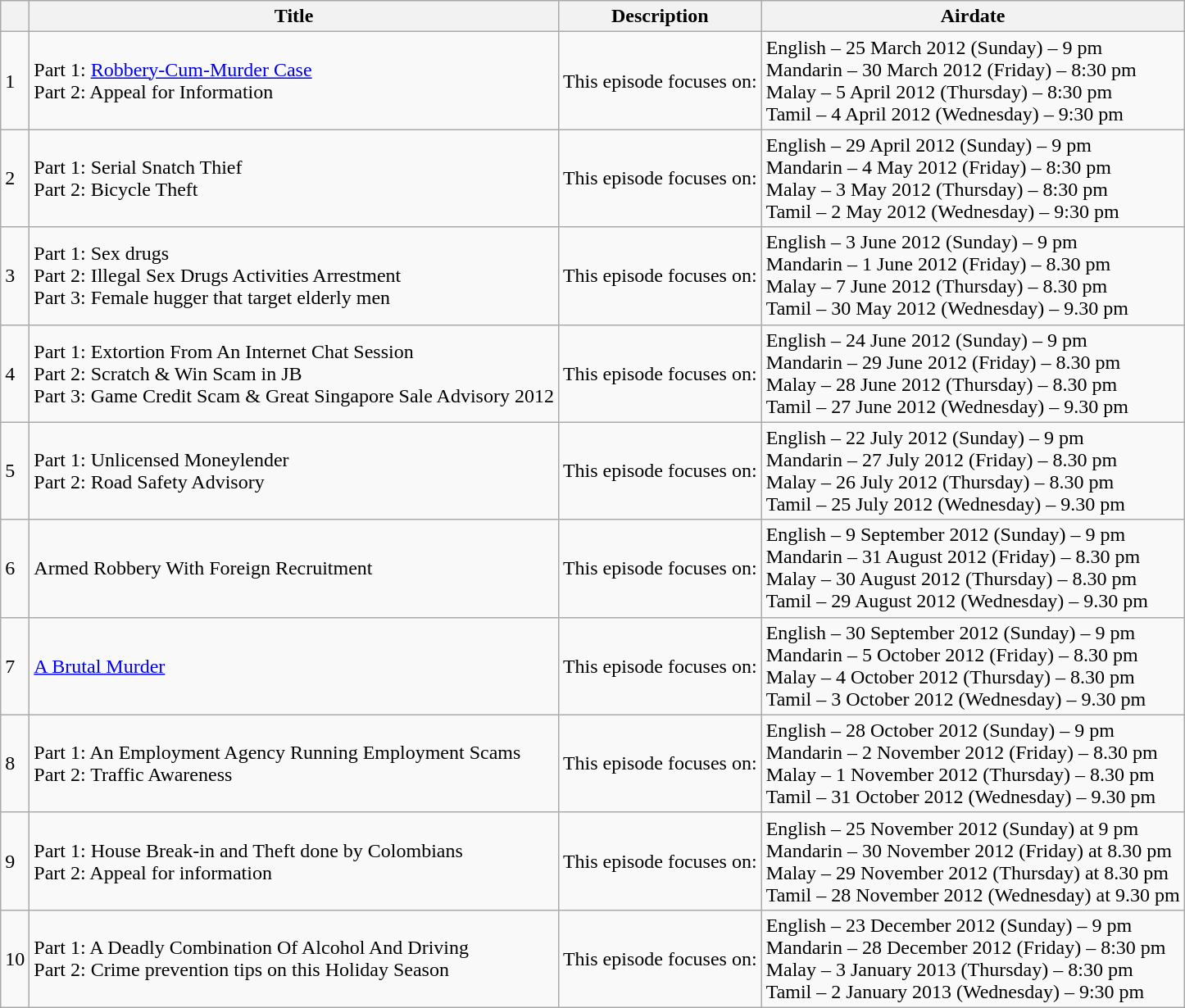<table class="wikitable">
<tr>
<th></th>
<th>Title</th>
<th>Description</th>
<th>Airdate</th>
</tr>
<tr>
<td>1</td>
<td>Part 1: <a href='#'>Robbery-Cum-Murder Case</a> <br>Part 2: Appeal for Information</td>
<td>This episode focuses on:</td>
<td>English – 25 March 2012 (Sunday) – 9 pm<br>Mandarin – 30 March 2012 (Friday) – 8:30 pm <br>Malay – 5 April 2012 (Thursday) – 8:30 pm <br>Tamil – 4 April 2012 (Wednesday) – 9:30 pm</td>
</tr>
<tr>
<td>2</td>
<td>Part 1: Serial Snatch Thief <br>Part 2: Bicycle Theft</td>
<td>This episode focuses on:</td>
<td>English – 29 April 2012 (Sunday) – 9 pm<br>Mandarin – 4 May 2012 (Friday) – 8:30 pm <br>Malay – 3 May 2012 (Thursday) – 8:30 pm <br>Tamil – 2 May 2012 (Wednesday) – 9:30 pm</td>
</tr>
<tr>
<td>3</td>
<td>Part 1: Sex drugs <br>Part 2: Illegal Sex Drugs Activities Arrestment <br>Part 3: Female hugger that target elderly men</td>
<td>This episode focuses on:</td>
<td>English – 3 June 2012 (Sunday) – 9 pm<br>Mandarin – 1 June 2012 (Friday) – 8.30 pm <br>Malay – 7 June 2012 (Thursday) – 8.30 pm <br>Tamil – 30 May 2012 (Wednesday) – 9.30 pm</td>
</tr>
<tr>
<td>4</td>
<td>Part 1: Extortion From An Internet Chat Session <br>Part 2: Scratch & Win Scam in JB <br>Part 3: Game Credit Scam & Great Singapore Sale Advisory 2012</td>
<td>This episode focuses on:</td>
<td>English – 24 June 2012 (Sunday) – 9 pm<br>Mandarin – 29 June 2012 (Friday) – 8.30 pm <br>Malay – 28 June 2012 (Thursday) – 8.30 pm <br>Tamil – 27 June 2012 (Wednesday) – 9.30 pm</td>
</tr>
<tr>
<td>5</td>
<td>Part 1: Unlicensed Moneylender <br>Part 2: Road Safety Advisory</td>
<td>This episode focuses on:</td>
<td>English – 22 July 2012 (Sunday) – 9 pm<br>Mandarin – 27 July 2012 (Friday) – 8.30 pm <br>Malay – 26 July 2012 (Thursday) – 8.30 pm <br>Tamil – 25 July 2012 (Wednesday) – 9.30 pm</td>
</tr>
<tr>
<td>6</td>
<td>Armed Robbery With Foreign Recruitment</td>
<td>This episode focuses on:</td>
<td>English – 9 September 2012 (Sunday) – 9 pm<br>Mandarin – 31 August 2012 (Friday) – 8.30 pm <br>Malay – 30 August 2012 (Thursday) – 8.30 pm <br>Tamil – 29 August 2012 (Wednesday) – 9.30 pm</td>
</tr>
<tr>
<td>7</td>
<td><a href='#'>A Brutal Murder</a></td>
<td>This episode focuses on:</td>
<td>English – 30 September 2012 (Sunday) – 9 pm<br>Mandarin – 5 October 2012 (Friday) – 8.30 pm <br>Malay – 4 October 2012 (Thursday) – 8.30 pm <br>Tamil – 3 October 2012 (Wednesday) – 9.30 pm</td>
</tr>
<tr>
<td>8</td>
<td>Part 1: An Employment Agency Running Employment Scams <br>Part 2: Traffic Awareness</td>
<td>This episode focuses on:</td>
<td>English – 28 October 2012 (Sunday) – 9 pm<br>Mandarin – 2 November 2012 (Friday) – 8.30 pm <br>Malay – 1 November 2012 (Thursday) – 8.30 pm <br>Tamil – 31 October 2012 (Wednesday) – 9.30 pm</td>
</tr>
<tr>
<td>9</td>
<td>Part 1: House Break-in and Theft done by Colombians <br>Part 2: Appeal for information</td>
<td>This episode focuses on:</td>
<td>English – 25 November 2012 (Sunday) at 9 pm<br>Mandarin – 30 November 2012 (Friday) at 8.30 pm <br>Malay – 29 November 2012 (Thursday) at 8.30 pm <br>Tamil – 28 November 2012 (Wednesday) at 9.30 pm</td>
</tr>
<tr>
<td>10</td>
<td>Part 1: A Deadly Combination Of Alcohol And Driving <br>Part 2: Crime prevention tips on this Holiday Season</td>
<td>This episode focuses on:</td>
<td>English – 23 December 2012 (Sunday) – 9 pm<br>Mandarin – 28 December 2012 (Friday) – 8:30 pm <br>Malay – 3 January 2013 (Thursday) – 8:30 pm <br>Tamil – 2 January 2013 (Wednesday) – 9:30 pm</td>
</tr>
</table>
